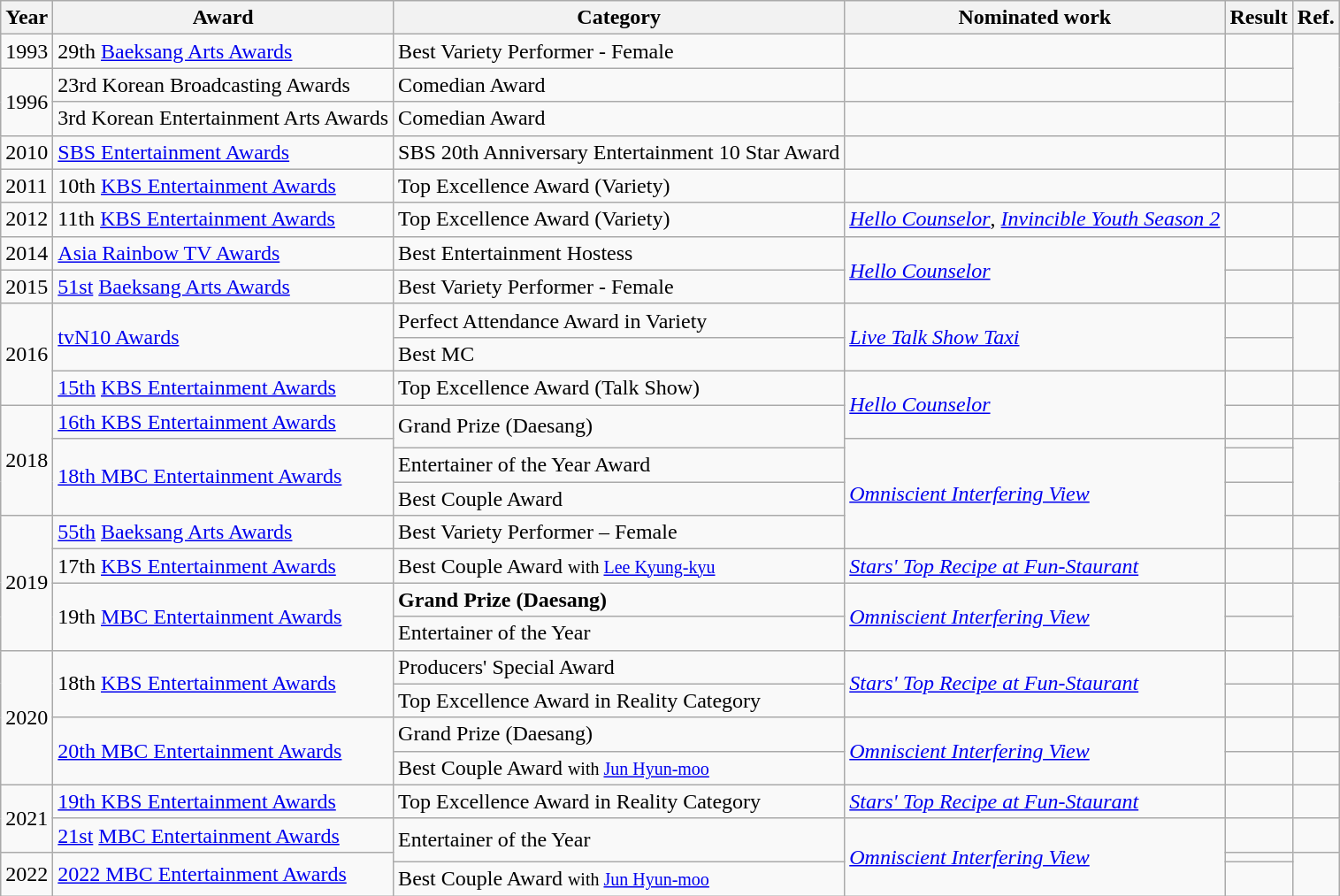<table class="wikitable">
<tr>
<th>Year</th>
<th>Award</th>
<th>Category</th>
<th>Nominated work</th>
<th>Result</th>
<th>Ref.</th>
</tr>
<tr>
<td>1993</td>
<td>29th <a href='#'>Baeksang Arts Awards</a></td>
<td>Best Variety Performer - Female</td>
<td></td>
<td></td>
<td rowspan="3"></td>
</tr>
<tr>
<td rowspan="2">1996</td>
<td>23rd Korean Broadcasting Awards</td>
<td>Comedian Award</td>
<td></td>
<td></td>
</tr>
<tr>
<td>3rd Korean Entertainment Arts Awards</td>
<td>Comedian Award</td>
<td></td>
<td></td>
</tr>
<tr>
<td>2010</td>
<td><a href='#'>SBS Entertainment Awards</a></td>
<td>SBS 20th Anniversary Entertainment 10 Star Award</td>
<td></td>
<td></td>
<td></td>
</tr>
<tr>
<td>2011</td>
<td>10th <a href='#'>KBS Entertainment Awards</a></td>
<td>Top Excellence Award (Variety)</td>
<td></td>
<td></td>
<td></td>
</tr>
<tr>
<td>2012</td>
<td>11th <a href='#'>KBS Entertainment Awards</a></td>
<td>Top Excellence Award (Variety)</td>
<td><em><a href='#'>Hello Counselor</a></em>, <em><a href='#'>Invincible Youth Season 2</a></em></td>
<td></td>
<td></td>
</tr>
<tr>
<td>2014</td>
<td><a href='#'>Asia Rainbow TV Awards</a></td>
<td>Best Entertainment Hostess</td>
<td rowspan="2"><em><a href='#'>Hello Counselor</a></em></td>
<td></td>
<td></td>
</tr>
<tr>
<td>2015</td>
<td><a href='#'>51st</a> <a href='#'>Baeksang Arts Awards</a></td>
<td>Best Variety Performer - Female</td>
<td></td>
<td></td>
</tr>
<tr>
<td rowspan="3">2016</td>
<td rowspan="2"><a href='#'>tvN10 Awards</a></td>
<td>Perfect Attendance Award in Variety</td>
<td rowspan="2"><em><a href='#'>Live Talk Show Taxi</a></em></td>
<td></td>
<td rowspan="2"></td>
</tr>
<tr>
<td>Best MC</td>
<td></td>
</tr>
<tr>
<td><a href='#'>15th</a> <a href='#'>KBS Entertainment Awards</a></td>
<td>Top Excellence Award (Talk Show)</td>
<td rowspan=2><em><a href='#'>Hello Counselor</a></em></td>
<td></td>
<td></td>
</tr>
<tr>
<td rowspan=4>2018</td>
<td><a href='#'>16th KBS Entertainment Awards</a></td>
<td rowspan=2>Grand Prize (Daesang)</td>
<td></td>
<td></td>
</tr>
<tr>
<td rowspan=3><a href='#'>18th MBC Entertainment Awards</a></td>
<td rowspan=4><em><a href='#'>Omniscient Interfering View</a></em></td>
<td></td>
<td rowspan=3></td>
</tr>
<tr>
<td>Entertainer of the Year Award</td>
<td></td>
</tr>
<tr>
<td>Best Couple Award<br></td>
<td></td>
</tr>
<tr>
<td rowspan=4>2019</td>
<td><a href='#'>55th</a> <a href='#'>Baeksang Arts Awards</a></td>
<td>Best Variety Performer – Female</td>
<td></td>
<td></td>
</tr>
<tr>
<td>17th <a href='#'>KBS Entertainment Awards</a></td>
<td>Best Couple Award <small>with <a href='#'>Lee Kyung-kyu</a></small></td>
<td><em><a href='#'>Stars' Top Recipe at Fun-Staurant</a></em></td>
<td></td>
<td></td>
</tr>
<tr>
<td rowspan=2>19th <a href='#'>MBC Entertainment Awards</a></td>
<td><strong>Grand Prize (Daesang)</strong></td>
<td rowspan=2><em><a href='#'>Omniscient Interfering View</a></em></td>
<td></td>
<td rowspan=2></td>
</tr>
<tr>
<td>Entertainer of the Year</td>
<td></td>
</tr>
<tr>
<td rowspan=4>2020</td>
<td rowspan=2>18th <a href='#'>KBS Entertainment Awards</a></td>
<td>Producers' Special Award</td>
<td rowspan=2><em><a href='#'>Stars' Top Recipe at Fun-Staurant</a></em></td>
<td></td>
<td></td>
</tr>
<tr>
<td>Top Excellence Award in Reality Category</td>
<td></td>
<td></td>
</tr>
<tr>
<td rowspan=2><a href='#'>20th MBC Entertainment Awards</a></td>
<td>Grand Prize (Daesang)</td>
<td rowspan=2><em><a href='#'>Omniscient Interfering View</a></em></td>
<td></td>
<td></td>
</tr>
<tr>
<td>Best Couple Award  <small>with <a href='#'>Jun Hyun-moo</a> </small></td>
<td></td>
<td></td>
</tr>
<tr>
<td rowspan=2>2021</td>
<td><a href='#'>19th KBS Entertainment Awards</a></td>
<td>Top Excellence Award in Reality Category</td>
<td><em><a href='#'>Stars' Top Recipe at Fun-Staurant</a></em></td>
<td></td>
<td></td>
</tr>
<tr>
<td><a href='#'>21st</a> <a href='#'>MBC Entertainment Awards</a></td>
<td rowspan=2>Entertainer of the Year</td>
<td rowspan=3><em><a href='#'>Omniscient Interfering View</a></em></td>
<td></td>
<td></td>
</tr>
<tr>
<td rowspan=2>2022</td>
<td rowspan="2"><a href='#'>2022 MBC Entertainment Awards</a></td>
<td></td>
<td rowspan=2></td>
</tr>
<tr>
<td>Best Couple Award <small>with <a href='#'>Jun Hyun-moo</a></small></td>
<td></td>
</tr>
</table>
